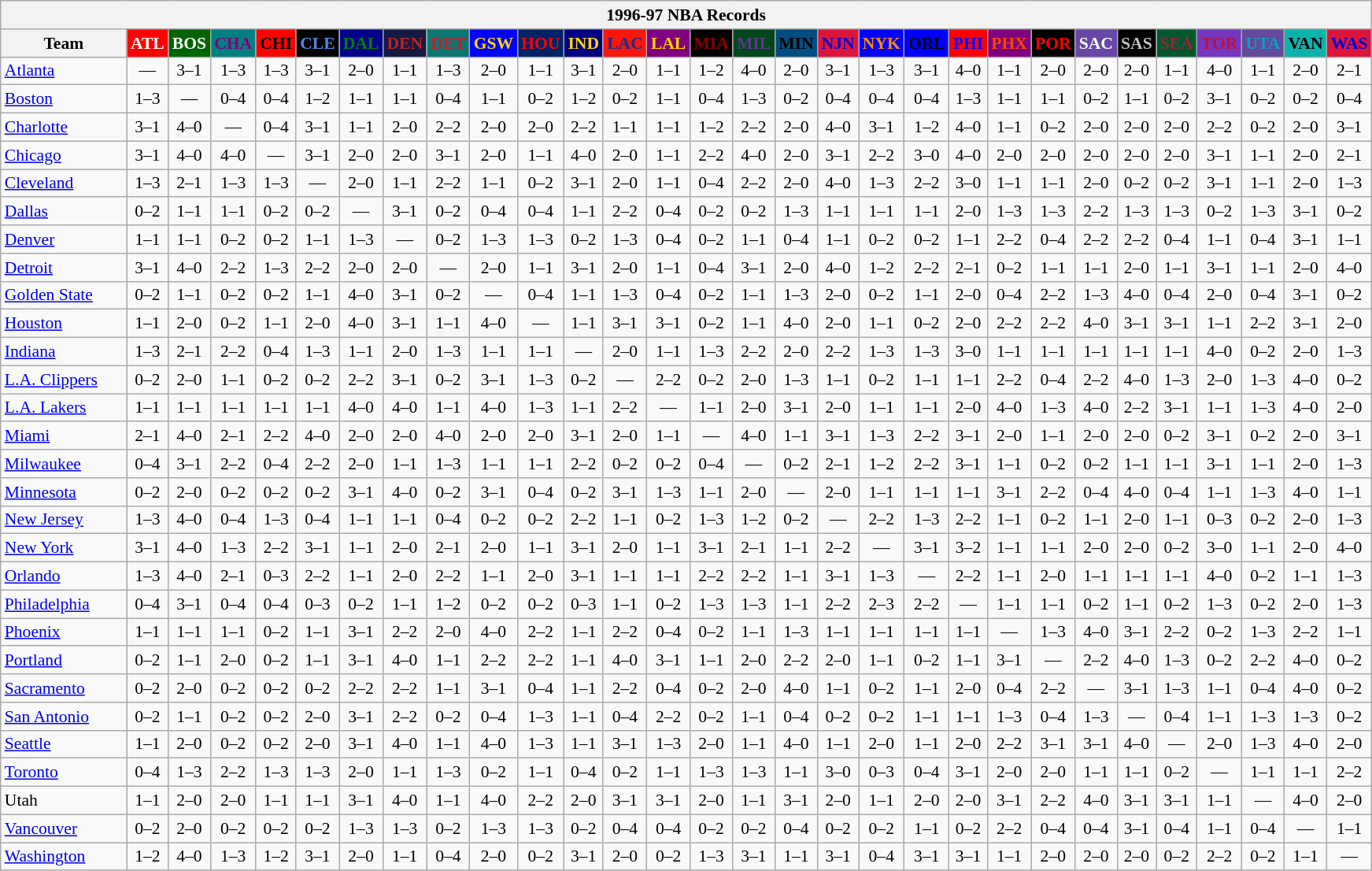<table class="wikitable" style="font-size:90%; text-align:center;">
<tr>
<th colspan=30>1996-97 NBA Records</th>
</tr>
<tr>
<th width=100>Team</th>
<th style="background:#FF0000;color:#FFFFFF;width=35">ATL</th>
<th style="background:#006400;color:#FFFFFF;width=35">BOS</th>
<th style="background:#008080;color:#800080;width=35">CHA</th>
<th style="background:#FF0000;color:#000000;width=35">CHI</th>
<th style="background:#000000;color:#5787DC;width=35">CLE</th>
<th style="background:#00008B;color:#008000;width=35">DAL</th>
<th style="background:#141A44;color:#BC2224;width=35">DEN</th>
<th style="background:#0C7674;color:#BB222C;width=35">DET</th>
<th style="background:#0000FF;color:#FFD700;width=35">GSW</th>
<th style="background:#002366;color:#FF0000;width=35">HOU</th>
<th style="background:#000080;color:#FFD700;width=35">IND</th>
<th style="background:#F9160D;color:#1A2E8B;width=35">LAC</th>
<th style="background:#800080;color:#FFD700;width=35">LAL</th>
<th style="background:#000000;color:#8B0000;width=35">MIA</th>
<th style="background:#00471B;color:#5C378A;width=35">MIL</th>
<th style="background:#044D80;color:#000000;width=35">MIN</th>
<th style="background:#DC143C;color:#0000CD;width=35">NJN</th>
<th style="background:#0000FF;color:#FF8C00;width=35">NYK</th>
<th style="background:#0000FF;color:#000000;width=35">ORL</th>
<th style="background:#FF0000;color:#0000FF;width=35">PHI</th>
<th style="background:#800080;color:#FF4500;width=35">PHX</th>
<th style="background:#000000;color:#FF0000;width=35">POR</th>
<th style="background:#6846A8;color:#FFFFFF;width=35">SAC</th>
<th style="background:#000000;color:#C0C0C0;width=35">SAS</th>
<th style="background:#005831;color:#992634;width=35">SEA</th>
<th style="background:#7436BF;color:#BE0F34;width=35">TOR</th>
<th style="background:#644A9C;color:#149BC7;width=35">UTA</th>
<th style="background:#0CB2AC;color:#000000;width=35">VAN</th>
<th style="background:#DC143C;color:#0000CD;width=35">WAS</th>
</tr>
<tr>
<td style="text-align:left;"><a href='#'>Atlanta</a></td>
<td>—</td>
<td>3–1</td>
<td>1–3</td>
<td>1–3</td>
<td>3–1</td>
<td>2–0</td>
<td>1–1</td>
<td>1–3</td>
<td>2–0</td>
<td>1–1</td>
<td>3–1</td>
<td>2–0</td>
<td>1–1</td>
<td>1–2</td>
<td>4–0</td>
<td>2–0</td>
<td>3–1</td>
<td>1–3</td>
<td>3–1</td>
<td>4–0</td>
<td>1–1</td>
<td>2–0</td>
<td>2–0</td>
<td>2–0</td>
<td>1–1</td>
<td>4–0</td>
<td>1–1</td>
<td>2–0</td>
<td>2–1</td>
</tr>
<tr>
<td style="text-align:left;"><a href='#'>Boston</a></td>
<td>1–3</td>
<td>—</td>
<td>0–4</td>
<td>0–4</td>
<td>1–2</td>
<td>1–1</td>
<td>1–1</td>
<td>0–4</td>
<td>1–1</td>
<td>0–2</td>
<td>1–2</td>
<td>0–2</td>
<td>1–1</td>
<td>0–4</td>
<td>1–3</td>
<td>0–2</td>
<td>0–4</td>
<td>0–4</td>
<td>0–4</td>
<td>1–3</td>
<td>1–1</td>
<td>1–1</td>
<td>0–2</td>
<td>1–1</td>
<td>0–2</td>
<td>3–1</td>
<td>0–2</td>
<td>0–2</td>
<td>0–4</td>
</tr>
<tr>
<td style="text-align:left;"><a href='#'>Charlotte</a></td>
<td>3–1</td>
<td>4–0</td>
<td>—</td>
<td>0–4</td>
<td>3–1</td>
<td>1–1</td>
<td>2–0</td>
<td>2–2</td>
<td>2–0</td>
<td>2–0</td>
<td>2–2</td>
<td>1–1</td>
<td>1–1</td>
<td>1–2</td>
<td>2–2</td>
<td>2–0</td>
<td>4–0</td>
<td>3–1</td>
<td>1–2</td>
<td>4–0</td>
<td>1–1</td>
<td>0–2</td>
<td>2–0</td>
<td>2–0</td>
<td>2–0</td>
<td>2–2</td>
<td>0–2</td>
<td>2–0</td>
<td>3–1</td>
</tr>
<tr>
<td style="text-align:left;"><a href='#'>Chicago</a></td>
<td>3–1</td>
<td>4–0</td>
<td>4–0</td>
<td>—</td>
<td>3–1</td>
<td>2–0</td>
<td>2–0</td>
<td>3–1</td>
<td>2–0</td>
<td>1–1</td>
<td>4–0</td>
<td>2–0</td>
<td>1–1</td>
<td>2–2</td>
<td>4–0</td>
<td>2–0</td>
<td>3–1</td>
<td>2–2</td>
<td>3–0</td>
<td>4–0</td>
<td>2–0</td>
<td>2–0</td>
<td>2–0</td>
<td>2–0</td>
<td>2–0</td>
<td>3–1</td>
<td>1–1</td>
<td>2–0</td>
<td>2–1</td>
</tr>
<tr>
<td style="text-align:left;"><a href='#'>Cleveland</a></td>
<td>1–3</td>
<td>2–1</td>
<td>1–3</td>
<td>1–3</td>
<td>—</td>
<td>2–0</td>
<td>1–1</td>
<td>2–2</td>
<td>1–1</td>
<td>0–2</td>
<td>3–1</td>
<td>2–0</td>
<td>1–1</td>
<td>0–4</td>
<td>2–2</td>
<td>2–0</td>
<td>4–0</td>
<td>1–3</td>
<td>2–2</td>
<td>3–0</td>
<td>1–1</td>
<td>1–1</td>
<td>2–0</td>
<td>0–2</td>
<td>0–2</td>
<td>3–1</td>
<td>1–1</td>
<td>2–0</td>
<td>1–3</td>
</tr>
<tr>
<td style="text-align:left;"><a href='#'>Dallas</a></td>
<td>0–2</td>
<td>1–1</td>
<td>1–1</td>
<td>0–2</td>
<td>0–2</td>
<td>—</td>
<td>3–1</td>
<td>0–2</td>
<td>0–4</td>
<td>0–4</td>
<td>1–1</td>
<td>2–2</td>
<td>0–4</td>
<td>0–2</td>
<td>0–2</td>
<td>1–3</td>
<td>1–1</td>
<td>1–1</td>
<td>1–1</td>
<td>2–0</td>
<td>1–3</td>
<td>1–3</td>
<td>2–2</td>
<td>1–3</td>
<td>1–3</td>
<td>0–2</td>
<td>1–3</td>
<td>3–1</td>
<td>0–2</td>
</tr>
<tr>
<td style="text-align:left;"><a href='#'>Denver</a></td>
<td>1–1</td>
<td>1–1</td>
<td>0–2</td>
<td>0–2</td>
<td>1–1</td>
<td>1–3</td>
<td>—</td>
<td>0–2</td>
<td>1–3</td>
<td>1–3</td>
<td>0–2</td>
<td>1–3</td>
<td>0–4</td>
<td>0–2</td>
<td>1–1</td>
<td>0–4</td>
<td>1–1</td>
<td>0–2</td>
<td>0–2</td>
<td>1–1</td>
<td>2–2</td>
<td>0–4</td>
<td>2–2</td>
<td>2–2</td>
<td>0–4</td>
<td>1–1</td>
<td>0–4</td>
<td>3–1</td>
<td>1–1</td>
</tr>
<tr>
<td style="text-align:left;"><a href='#'>Detroit</a></td>
<td>3–1</td>
<td>4–0</td>
<td>2–2</td>
<td>1–3</td>
<td>2–2</td>
<td>2–0</td>
<td>2–0</td>
<td>—</td>
<td>2–0</td>
<td>1–1</td>
<td>3–1</td>
<td>2–0</td>
<td>1–1</td>
<td>0–4</td>
<td>3–1</td>
<td>2–0</td>
<td>4–0</td>
<td>1–2</td>
<td>2–2</td>
<td>2–1</td>
<td>0–2</td>
<td>1–1</td>
<td>1–1</td>
<td>2–0</td>
<td>1–1</td>
<td>3–1</td>
<td>1–1</td>
<td>2–0</td>
<td>4–0</td>
</tr>
<tr>
<td style="text-align:left;"><a href='#'>Golden State</a></td>
<td>0–2</td>
<td>1–1</td>
<td>0–2</td>
<td>0–2</td>
<td>1–1</td>
<td>4–0</td>
<td>3–1</td>
<td>0–2</td>
<td>—</td>
<td>0–4</td>
<td>1–1</td>
<td>1–3</td>
<td>0–4</td>
<td>0–2</td>
<td>1–1</td>
<td>1–3</td>
<td>2–0</td>
<td>0–2</td>
<td>1–1</td>
<td>2–0</td>
<td>0–4</td>
<td>2–2</td>
<td>1–3</td>
<td>4–0</td>
<td>0–4</td>
<td>2–0</td>
<td>0–4</td>
<td>3–1</td>
<td>0–2</td>
</tr>
<tr>
<td style="text-align:left;"><a href='#'>Houston</a></td>
<td>1–1</td>
<td>2–0</td>
<td>0–2</td>
<td>1–1</td>
<td>2–0</td>
<td>4–0</td>
<td>3–1</td>
<td>1–1</td>
<td>4–0</td>
<td>—</td>
<td>1–1</td>
<td>3–1</td>
<td>3–1</td>
<td>0–2</td>
<td>1–1</td>
<td>4–0</td>
<td>2–0</td>
<td>1–1</td>
<td>0–2</td>
<td>2–0</td>
<td>2–2</td>
<td>2–2</td>
<td>4–0</td>
<td>3–1</td>
<td>3–1</td>
<td>1–1</td>
<td>2–2</td>
<td>3–1</td>
<td>2–0</td>
</tr>
<tr>
<td style="text-align:left;"><a href='#'>Indiana</a></td>
<td>1–3</td>
<td>2–1</td>
<td>2–2</td>
<td>0–4</td>
<td>1–3</td>
<td>1–1</td>
<td>2–0</td>
<td>1–3</td>
<td>1–1</td>
<td>1–1</td>
<td>—</td>
<td>2–0</td>
<td>1–1</td>
<td>1–3</td>
<td>2–2</td>
<td>2–0</td>
<td>2–2</td>
<td>1–3</td>
<td>1–3</td>
<td>3–0</td>
<td>1–1</td>
<td>1–1</td>
<td>1–1</td>
<td>1–1</td>
<td>1–1</td>
<td>4–0</td>
<td>0–2</td>
<td>2–0</td>
<td>1–3</td>
</tr>
<tr>
<td style="text-align:left;"><a href='#'>L.A. Clippers</a></td>
<td>0–2</td>
<td>2–0</td>
<td>1–1</td>
<td>0–2</td>
<td>0–2</td>
<td>2–2</td>
<td>3–1</td>
<td>0–2</td>
<td>3–1</td>
<td>1–3</td>
<td>0–2</td>
<td>—</td>
<td>2–2</td>
<td>0–2</td>
<td>2–0</td>
<td>1–3</td>
<td>1–1</td>
<td>0–2</td>
<td>1–1</td>
<td>1–1</td>
<td>2–2</td>
<td>0–4</td>
<td>2–2</td>
<td>4–0</td>
<td>1–3</td>
<td>2–0</td>
<td>1–3</td>
<td>4–0</td>
<td>0–2</td>
</tr>
<tr>
<td style="text-align:left;"><a href='#'>L.A. Lakers</a></td>
<td>1–1</td>
<td>1–1</td>
<td>1–1</td>
<td>1–1</td>
<td>1–1</td>
<td>4–0</td>
<td>4–0</td>
<td>1–1</td>
<td>4–0</td>
<td>1–3</td>
<td>1–1</td>
<td>2–2</td>
<td>—</td>
<td>1–1</td>
<td>2–0</td>
<td>3–1</td>
<td>2–0</td>
<td>1–1</td>
<td>1–1</td>
<td>2–0</td>
<td>4–0</td>
<td>1–3</td>
<td>4–0</td>
<td>2–2</td>
<td>3–1</td>
<td>1–1</td>
<td>1–3</td>
<td>4–0</td>
<td>2–0</td>
</tr>
<tr>
<td style="text-align:left;"><a href='#'>Miami</a></td>
<td>2–1</td>
<td>4–0</td>
<td>2–1</td>
<td>2–2</td>
<td>4–0</td>
<td>2–0</td>
<td>2–0</td>
<td>4–0</td>
<td>2–0</td>
<td>2–0</td>
<td>3–1</td>
<td>2–0</td>
<td>1–1</td>
<td>—</td>
<td>4–0</td>
<td>1–1</td>
<td>3–1</td>
<td>1–3</td>
<td>2–2</td>
<td>3–1</td>
<td>2–0</td>
<td>1–1</td>
<td>2–0</td>
<td>2–0</td>
<td>0–2</td>
<td>3–1</td>
<td>0–2</td>
<td>2–0</td>
<td>3–1</td>
</tr>
<tr>
<td style="text-align:left;"><a href='#'>Milwaukee</a></td>
<td>0–4</td>
<td>3–1</td>
<td>2–2</td>
<td>0–4</td>
<td>2–2</td>
<td>2–0</td>
<td>1–1</td>
<td>1–3</td>
<td>1–1</td>
<td>1–1</td>
<td>2–2</td>
<td>0–2</td>
<td>0–2</td>
<td>0–4</td>
<td>—</td>
<td>0–2</td>
<td>2–1</td>
<td>1–2</td>
<td>2–2</td>
<td>3–1</td>
<td>1–1</td>
<td>0–2</td>
<td>0–2</td>
<td>1–1</td>
<td>1–1</td>
<td>3–1</td>
<td>1–1</td>
<td>2–0</td>
<td>1–3</td>
</tr>
<tr>
<td style="text-align:left;"><a href='#'>Minnesota</a></td>
<td>0–2</td>
<td>2–0</td>
<td>0–2</td>
<td>0–2</td>
<td>0–2</td>
<td>3–1</td>
<td>4–0</td>
<td>0–2</td>
<td>3–1</td>
<td>0–4</td>
<td>0–2</td>
<td>3–1</td>
<td>1–3</td>
<td>1–1</td>
<td>2–0</td>
<td>—</td>
<td>2–0</td>
<td>1–1</td>
<td>1–1</td>
<td>1–1</td>
<td>3–1</td>
<td>2–2</td>
<td>0–4</td>
<td>4–0</td>
<td>0–4</td>
<td>1–1</td>
<td>1–3</td>
<td>4–0</td>
<td>1–1</td>
</tr>
<tr>
<td style="text-align:left;"><a href='#'>New Jersey</a></td>
<td>1–3</td>
<td>4–0</td>
<td>0–4</td>
<td>1–3</td>
<td>0–4</td>
<td>1–1</td>
<td>1–1</td>
<td>0–4</td>
<td>0–2</td>
<td>0–2</td>
<td>2–2</td>
<td>1–1</td>
<td>0–2</td>
<td>1–3</td>
<td>1–2</td>
<td>0–2</td>
<td>—</td>
<td>2–2</td>
<td>1–3</td>
<td>2–2</td>
<td>1–1</td>
<td>0–2</td>
<td>1–1</td>
<td>2–0</td>
<td>1–1</td>
<td>0–3</td>
<td>0–2</td>
<td>2–0</td>
<td>1–3</td>
</tr>
<tr>
<td style="text-align:left;"><a href='#'>New York</a></td>
<td>3–1</td>
<td>4–0</td>
<td>1–3</td>
<td>2–2</td>
<td>3–1</td>
<td>1–1</td>
<td>2–0</td>
<td>2–1</td>
<td>2–0</td>
<td>1–1</td>
<td>3–1</td>
<td>2–0</td>
<td>1–1</td>
<td>3–1</td>
<td>2–1</td>
<td>1–1</td>
<td>2–2</td>
<td>—</td>
<td>3–1</td>
<td>3–2</td>
<td>1–1</td>
<td>1–1</td>
<td>2–0</td>
<td>2–0</td>
<td>0–2</td>
<td>3–0</td>
<td>1–1</td>
<td>2–0</td>
<td>4–0</td>
</tr>
<tr>
<td style="text-align:left;"><a href='#'>Orlando</a></td>
<td>1–3</td>
<td>4–0</td>
<td>2–1</td>
<td>0–3</td>
<td>2–2</td>
<td>1–1</td>
<td>2–0</td>
<td>2–2</td>
<td>1–1</td>
<td>2–0</td>
<td>3–1</td>
<td>1–1</td>
<td>1–1</td>
<td>2–2</td>
<td>2–2</td>
<td>1–1</td>
<td>3–1</td>
<td>1–3</td>
<td>—</td>
<td>2–2</td>
<td>1–1</td>
<td>2–0</td>
<td>1–1</td>
<td>1–1</td>
<td>1–1</td>
<td>4–0</td>
<td>0–2</td>
<td>1–1</td>
<td>1–3</td>
</tr>
<tr>
<td style="text-align:left;"><a href='#'>Philadelphia</a></td>
<td>0–4</td>
<td>3–1</td>
<td>0–4</td>
<td>0–4</td>
<td>0–3</td>
<td>0–2</td>
<td>1–1</td>
<td>1–2</td>
<td>0–2</td>
<td>0–2</td>
<td>0–3</td>
<td>1–1</td>
<td>0–2</td>
<td>1–3</td>
<td>1–3</td>
<td>1–1</td>
<td>2–2</td>
<td>2–3</td>
<td>2–2</td>
<td>—</td>
<td>1–1</td>
<td>1–1</td>
<td>0–2</td>
<td>1–1</td>
<td>0–2</td>
<td>1–3</td>
<td>0–2</td>
<td>2–0</td>
<td>1–3</td>
</tr>
<tr>
<td style="text-align:left;"><a href='#'>Phoenix</a></td>
<td>1–1</td>
<td>1–1</td>
<td>1–1</td>
<td>0–2</td>
<td>1–1</td>
<td>3–1</td>
<td>2–2</td>
<td>2–0</td>
<td>4–0</td>
<td>2–2</td>
<td>1–1</td>
<td>2–2</td>
<td>0–4</td>
<td>0–2</td>
<td>1–1</td>
<td>1–3</td>
<td>1–1</td>
<td>1–1</td>
<td>1–1</td>
<td>1–1</td>
<td>—</td>
<td>1–3</td>
<td>4–0</td>
<td>3–1</td>
<td>2–2</td>
<td>0–2</td>
<td>1–3</td>
<td>2–2</td>
<td>1–1</td>
</tr>
<tr>
<td style="text-align:left;"><a href='#'>Portland</a></td>
<td>0–2</td>
<td>1–1</td>
<td>2–0</td>
<td>0–2</td>
<td>1–1</td>
<td>3–1</td>
<td>4–0</td>
<td>1–1</td>
<td>2–2</td>
<td>2–2</td>
<td>1–1</td>
<td>4–0</td>
<td>3–1</td>
<td>1–1</td>
<td>2–0</td>
<td>2–2</td>
<td>2–0</td>
<td>1–1</td>
<td>0–2</td>
<td>1–1</td>
<td>3–1</td>
<td>—</td>
<td>2–2</td>
<td>4–0</td>
<td>1–3</td>
<td>0–2</td>
<td>2–2</td>
<td>4–0</td>
<td>0–2</td>
</tr>
<tr>
<td style="text-align:left;"><a href='#'>Sacramento</a></td>
<td>0–2</td>
<td>2–0</td>
<td>0–2</td>
<td>0–2</td>
<td>0–2</td>
<td>2–2</td>
<td>2–2</td>
<td>1–1</td>
<td>3–1</td>
<td>0–4</td>
<td>1–1</td>
<td>2–2</td>
<td>0–4</td>
<td>0–2</td>
<td>2–0</td>
<td>4–0</td>
<td>1–1</td>
<td>0–2</td>
<td>1–1</td>
<td>2–0</td>
<td>0–4</td>
<td>2–2</td>
<td>—</td>
<td>3–1</td>
<td>1–3</td>
<td>1–1</td>
<td>0–4</td>
<td>4–0</td>
<td>0–2</td>
</tr>
<tr>
<td style="text-align:left;"><a href='#'>San Antonio</a></td>
<td>0–2</td>
<td>1–1</td>
<td>0–2</td>
<td>0–2</td>
<td>2–0</td>
<td>3–1</td>
<td>2–2</td>
<td>0–2</td>
<td>0–4</td>
<td>1–3</td>
<td>1–1</td>
<td>0–4</td>
<td>2–2</td>
<td>0–2</td>
<td>1–1</td>
<td>0–4</td>
<td>0–2</td>
<td>0–2</td>
<td>1–1</td>
<td>1–1</td>
<td>1–3</td>
<td>0–4</td>
<td>1–3</td>
<td>—</td>
<td>0–4</td>
<td>1–1</td>
<td>1–3</td>
<td>1–3</td>
<td>0–2</td>
</tr>
<tr>
<td style="text-align:left;"><a href='#'>Seattle</a></td>
<td>1–1</td>
<td>2–0</td>
<td>0–2</td>
<td>0–2</td>
<td>2–0</td>
<td>3–1</td>
<td>4–0</td>
<td>1–1</td>
<td>4–0</td>
<td>1–3</td>
<td>1–1</td>
<td>3–1</td>
<td>1–3</td>
<td>2–0</td>
<td>1–1</td>
<td>4–0</td>
<td>1–1</td>
<td>2–0</td>
<td>1–1</td>
<td>2–0</td>
<td>2–2</td>
<td>3–1</td>
<td>3–1</td>
<td>4–0</td>
<td>—</td>
<td>2–0</td>
<td>1–3</td>
<td>4–0</td>
<td>2–0</td>
</tr>
<tr>
<td style="text-align:left;"><a href='#'>Toronto</a></td>
<td>0–4</td>
<td>1–3</td>
<td>2–2</td>
<td>1–3</td>
<td>1–3</td>
<td>2–0</td>
<td>1–1</td>
<td>1–3</td>
<td>0–2</td>
<td>1–1</td>
<td>0–4</td>
<td>0–2</td>
<td>1–1</td>
<td>1–3</td>
<td>1–3</td>
<td>1–1</td>
<td>3–0</td>
<td>0–3</td>
<td>0–4</td>
<td>3–1</td>
<td>2–0</td>
<td>2–0</td>
<td>1–1</td>
<td>1–1</td>
<td>0–2</td>
<td>—</td>
<td>1–1</td>
<td>1–1</td>
<td>2–2</td>
</tr>
<tr>
<td style="text-align:left;">Utah</td>
<td>1–1</td>
<td>2–0</td>
<td>2–0</td>
<td>1–1</td>
<td>1–1</td>
<td>3–1</td>
<td>4–0</td>
<td>1–1</td>
<td>4–0</td>
<td>2–2</td>
<td>2–0</td>
<td>3–1</td>
<td>3–1</td>
<td>2–0</td>
<td>1–1</td>
<td>3–1</td>
<td>2–0</td>
<td>1–1</td>
<td>2–0</td>
<td>2–0</td>
<td>3–1</td>
<td>2–2</td>
<td>4–0</td>
<td>3–1</td>
<td>3–1</td>
<td>1–1</td>
<td>—</td>
<td>4–0</td>
<td>2–0</td>
</tr>
<tr>
<td style="text-align:left;"><a href='#'>Vancouver</a></td>
<td>0–2</td>
<td>2–0</td>
<td>0–2</td>
<td>0–2</td>
<td>0–2</td>
<td>1–3</td>
<td>1–3</td>
<td>0–2</td>
<td>1–3</td>
<td>1–3</td>
<td>0–2</td>
<td>0–4</td>
<td>0–4</td>
<td>0–2</td>
<td>0–2</td>
<td>0–4</td>
<td>0–2</td>
<td>0–2</td>
<td>1–1</td>
<td>0–2</td>
<td>2–2</td>
<td>0–4</td>
<td>0–4</td>
<td>3–1</td>
<td>0–4</td>
<td>1–1</td>
<td>0–4</td>
<td>—</td>
<td>1–1</td>
</tr>
<tr>
<td style="text-align:left;"><a href='#'>Washington</a></td>
<td>1–2</td>
<td>4–0</td>
<td>1–3</td>
<td>1–2</td>
<td>3–1</td>
<td>2–0</td>
<td>1–1</td>
<td>0–4</td>
<td>2–0</td>
<td>0–2</td>
<td>3–1</td>
<td>2–0</td>
<td>0–2</td>
<td>1–3</td>
<td>3–1</td>
<td>1–1</td>
<td>3–1</td>
<td>0–4</td>
<td>3–1</td>
<td>3–1</td>
<td>1–1</td>
<td>2–0</td>
<td>2–0</td>
<td>2–0</td>
<td>0–2</td>
<td>2–2</td>
<td>0–2</td>
<td>1–1</td>
<td>—</td>
</tr>
</table>
